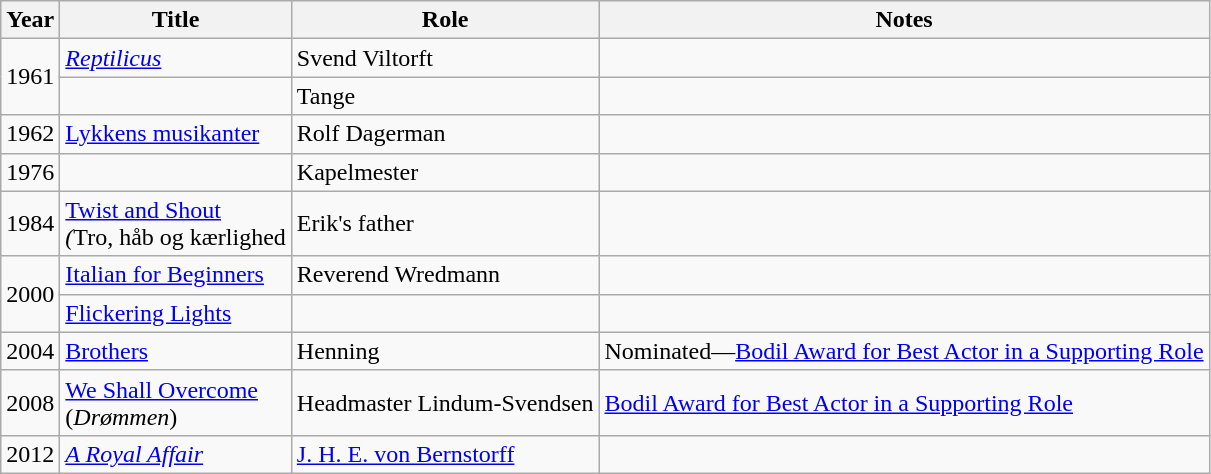<table class="wikitable sortable">
<tr>
<th>Year</th>
<th>Title</th>
<th>Role</th>
<th class="unsortable">Notes</th>
</tr>
<tr>
<td rowspan=2>1961</td>
<td><em><a href='#'>Reptilicus</a></em></td>
<td>Svend Viltorft</td>
<td></td>
</tr>
<tr>
<td><em><strong></td>
<td>Tange</td>
<td></td>
</tr>
<tr>
<td>1962</td>
<td></em><a href='#'>Lykkens musikanter</a><em></td>
<td>Rolf Dagerman</td>
<td></td>
</tr>
<tr>
<td>1976</td>
<td></em><em></td>
<td>Kapelmester</td>
<td></td>
</tr>
<tr>
<td>1984</td>
<td></em><a href='#'>Twist and Shout</a><em><br> (</em>Tro, håb og kærlighed<em></td>
<td>Erik's father</td>
<td></td>
</tr>
<tr>
<td rowspan=2>2000</td>
<td></em><a href='#'>Italian for Beginners</a><em></td>
<td>Reverend Wredmann</td>
<td></td>
</tr>
<tr>
<td></em><a href='#'>Flickering Lights</a><em></td>
<td></td>
<td></td>
</tr>
<tr>
<td>2004</td>
<td></em><a href='#'>Brothers</a><em></td>
<td>Henning</td>
<td>Nominated—<a href='#'>Bodil Award for Best Actor in a Supporting Role</a></td>
</tr>
<tr>
<td>2008</td>
<td></em><a href='#'>We Shall Overcome</a><em><br> </em>(<em>Drømmen</em>)</td>
<td>Headmaster Lindum-Svendsen</td>
<td><a href='#'>Bodil Award for Best Actor in a Supporting Role</a></td>
</tr>
<tr>
<td>2012</td>
<td><em><a href='#'>A Royal Affair</a></em></td>
<td><a href='#'>J. H. E. von Bernstorff</a></td>
<td></td>
</tr>
</table>
